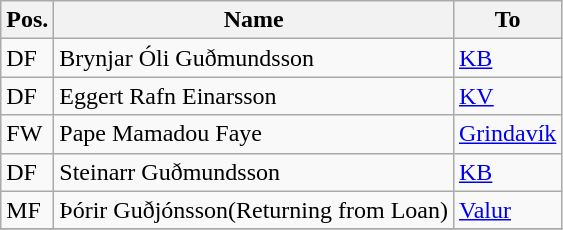<table class="wikitable">
<tr>
<th>Pos.</th>
<th>Name</th>
<th>To</th>
</tr>
<tr>
<td>DF</td>
<td> Brynjar Óli Guðmundsson</td>
<td colspan=1> <a href='#'>KB</a></td>
</tr>
<tr>
<td>DF</td>
<td> Eggert Rafn Einarsson</td>
<td colspan=1> <a href='#'>KV</a></td>
</tr>
<tr>
<td>FW</td>
<td> Pape Mamadou Faye</td>
<td colspan=1> <a href='#'>Grindavík</a></td>
</tr>
<tr>
<td>DF</td>
<td> Steinarr Guðmundsson</td>
<td colspan=1> <a href='#'>KB</a></td>
</tr>
<tr>
<td>MF</td>
<td> Þórir Guðjónsson(Returning from Loan)</td>
<td colspan=1> <a href='#'>Valur</a></td>
</tr>
<tr>
</tr>
</table>
